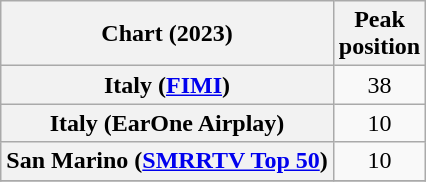<table class="wikitable sortable plainrowheaders" style="text-align:center;">
<tr>
<th>Chart (2023)</th>
<th>Peak<br>position</th>
</tr>
<tr>
<th scope="row">Italy (<a href='#'>FIMI</a>)</th>
<td>38</td>
</tr>
<tr>
<th scope="row">Italy (EarOne Airplay)</th>
<td align="center">10</td>
</tr>
<tr>
<th scope="row">San Marino (<a href='#'>SMRRTV Top 50</a>)</th>
<td>10</td>
</tr>
<tr>
</tr>
</table>
